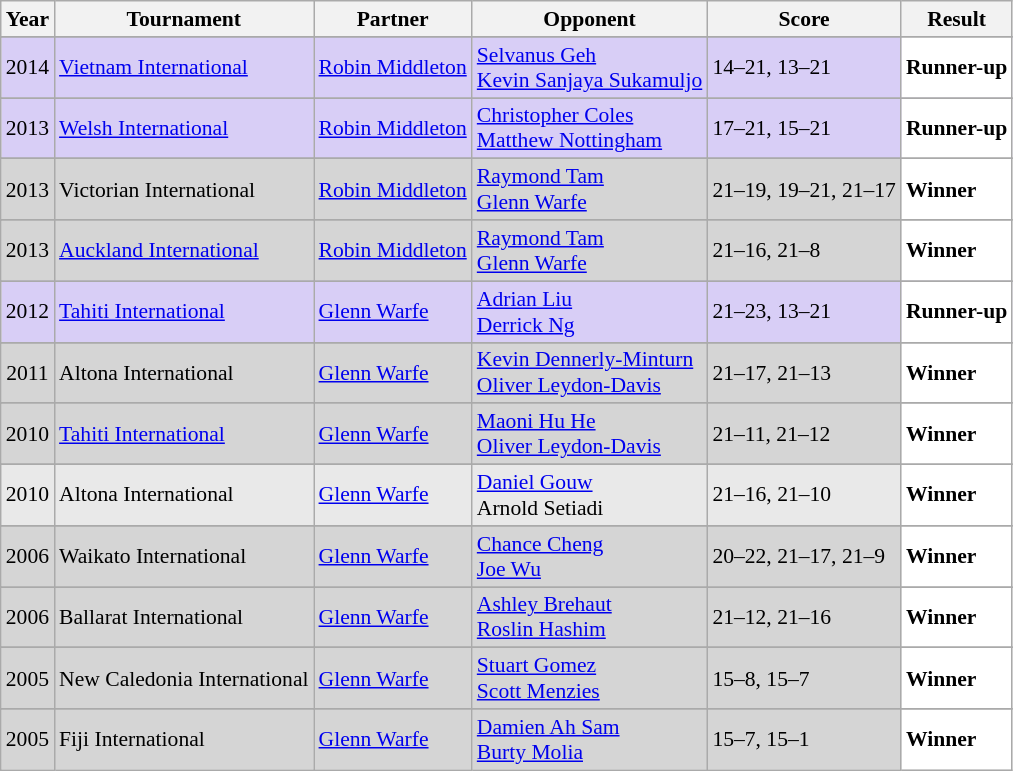<table class="sortable wikitable" style="font-size: 90%;">
<tr>
<th>Year</th>
<th>Tournament</th>
<th>Partner</th>
<th>Opponent</th>
<th>Score</th>
<th>Result</th>
</tr>
<tr>
</tr>
<tr style="background:#D8CEF6">
<td align="center">2014</td>
<td align="left"><a href='#'>Vietnam International</a></td>
<td align="left"> <a href='#'>Robin Middleton</a></td>
<td align="left"> <a href='#'>Selvanus Geh</a><br> <a href='#'>Kevin Sanjaya Sukamuljo</a></td>
<td align="left">14–21, 13–21</td>
<td style="text-align:left; background:white"> <strong>Runner-up</strong></td>
</tr>
<tr>
</tr>
<tr style="background:#D8CEF6">
<td align="center">2013</td>
<td align="left"><a href='#'>Welsh International</a></td>
<td align="left"> <a href='#'>Robin Middleton</a></td>
<td align="left"> <a href='#'>Christopher Coles</a><br> <a href='#'>Matthew Nottingham</a></td>
<td align="left">17–21, 15–21</td>
<td style="text-align:left; background:white"> <strong>Runner-up</strong></td>
</tr>
<tr>
</tr>
<tr style="background:#D5D5D5">
<td align="center">2013</td>
<td align="left">Victorian International</td>
<td align="left"> <a href='#'>Robin Middleton</a></td>
<td align="left"> <a href='#'>Raymond Tam</a><br> <a href='#'>Glenn Warfe</a></td>
<td align="left">21–19, 19–21, 21–17</td>
<td style="text-align:left; background:white"> <strong>Winner</strong></td>
</tr>
<tr>
</tr>
<tr style="background:#D5D5D5">
<td align="center">2013</td>
<td align="left"><a href='#'>Auckland International</a></td>
<td align="left"> <a href='#'>Robin Middleton</a></td>
<td align="left"> <a href='#'>Raymond Tam</a><br> <a href='#'>Glenn Warfe</a></td>
<td align="left">21–16, 21–8</td>
<td style="text-align:left; background:white"> <strong>Winner</strong></td>
</tr>
<tr>
</tr>
<tr style="background:#D8CEF6">
<td align="center">2012</td>
<td align="left"><a href='#'>Tahiti International</a></td>
<td align="left"> <a href='#'>Glenn Warfe</a></td>
<td align="left"> <a href='#'>Adrian Liu</a><br> <a href='#'>Derrick Ng</a></td>
<td align="left">21–23, 13–21</td>
<td style="text-align:left; background:white"> <strong>Runner-up</strong></td>
</tr>
<tr>
</tr>
<tr style="background:#D5D5D5">
<td align="center">2011</td>
<td align="left">Altona International</td>
<td align="left"> <a href='#'>Glenn Warfe</a></td>
<td align="left"> <a href='#'>Kevin Dennerly-Minturn</a><br> <a href='#'>Oliver Leydon-Davis</a></td>
<td align="left">21–17, 21–13</td>
<td style="text-align:left; background:white"> <strong>Winner</strong></td>
</tr>
<tr>
</tr>
<tr style="background:#D5D5D5">
<td align="center">2010</td>
<td align="left"><a href='#'>Tahiti International</a></td>
<td align="left"> <a href='#'>Glenn Warfe</a></td>
<td align="left"> <a href='#'>Maoni Hu He</a><br> <a href='#'>Oliver Leydon-Davis</a></td>
<td align="left">21–11, 21–12</td>
<td style="text-align:left; background:white"> <strong>Winner</strong></td>
</tr>
<tr>
</tr>
<tr style="background:#E9E9E9">
<td align="center">2010</td>
<td align="left">Altona International</td>
<td align="left"> <a href='#'>Glenn Warfe</a></td>
<td align="left"> <a href='#'>Daniel Gouw</a><br> Arnold Setiadi</td>
<td align="left">21–16, 21–10</td>
<td style="text-align:left; background:white"> <strong>Winner</strong></td>
</tr>
<tr>
</tr>
<tr style="background:#D5D5D5">
<td align="center">2006</td>
<td align="left">Waikato International</td>
<td align="left"> <a href='#'>Glenn Warfe</a></td>
<td align="left"> <a href='#'>Chance Cheng</a><br> <a href='#'>Joe Wu</a></td>
<td align="left">20–22, 21–17, 21–9</td>
<td style="text-align:left; background:white"> <strong>Winner</strong></td>
</tr>
<tr>
</tr>
<tr style="background:#D5D5D5">
<td align="center">2006</td>
<td align="left">Ballarat International</td>
<td align="left"> <a href='#'>Glenn Warfe</a></td>
<td align="left"> <a href='#'>Ashley Brehaut</a><br> <a href='#'>Roslin Hashim</a></td>
<td align="left">21–12, 21–16</td>
<td style="text-align:left; background:white"> <strong>Winner</strong></td>
</tr>
<tr>
</tr>
<tr style="background:#D5D5D5">
<td align="center">2005</td>
<td align="left">New Caledonia International</td>
<td align="left"> <a href='#'>Glenn Warfe</a></td>
<td align="left"> <a href='#'>Stuart Gomez</a><br> <a href='#'>Scott Menzies</a></td>
<td align="left">15–8, 15–7</td>
<td style="text-align:left; background:white"> <strong>Winner</strong></td>
</tr>
<tr>
</tr>
<tr style="background:#D5D5D5">
<td align="center">2005</td>
<td align="left">Fiji International</td>
<td align="left"> <a href='#'>Glenn Warfe</a></td>
<td align="left"> <a href='#'>Damien Ah Sam</a><br> <a href='#'>Burty Molia</a></td>
<td align="left">15–7, 15–1</td>
<td style="text-align:left; background:white"> <strong>Winner</strong></td>
</tr>
</table>
